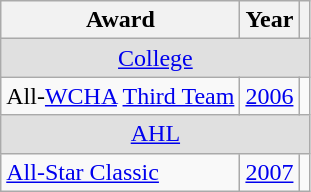<table class="wikitable">
<tr>
<th>Award</th>
<th>Year</th>
<th></th>
</tr>
<tr ALIGN="center" bgcolor="#e0e0e0">
<td colspan="3"><a href='#'>College</a></td>
</tr>
<tr>
<td>All-<a href='#'>WCHA</a> <a href='#'>Third Team</a></td>
<td><a href='#'>2006</a></td>
<td></td>
</tr>
<tr ALIGN="center" bgcolor="#e0e0e0">
<td colspan="3"><a href='#'>AHL</a></td>
</tr>
<tr>
<td><a href='#'>All-Star Classic</a></td>
<td><a href='#'>2007</a></td>
<td></td>
</tr>
</table>
